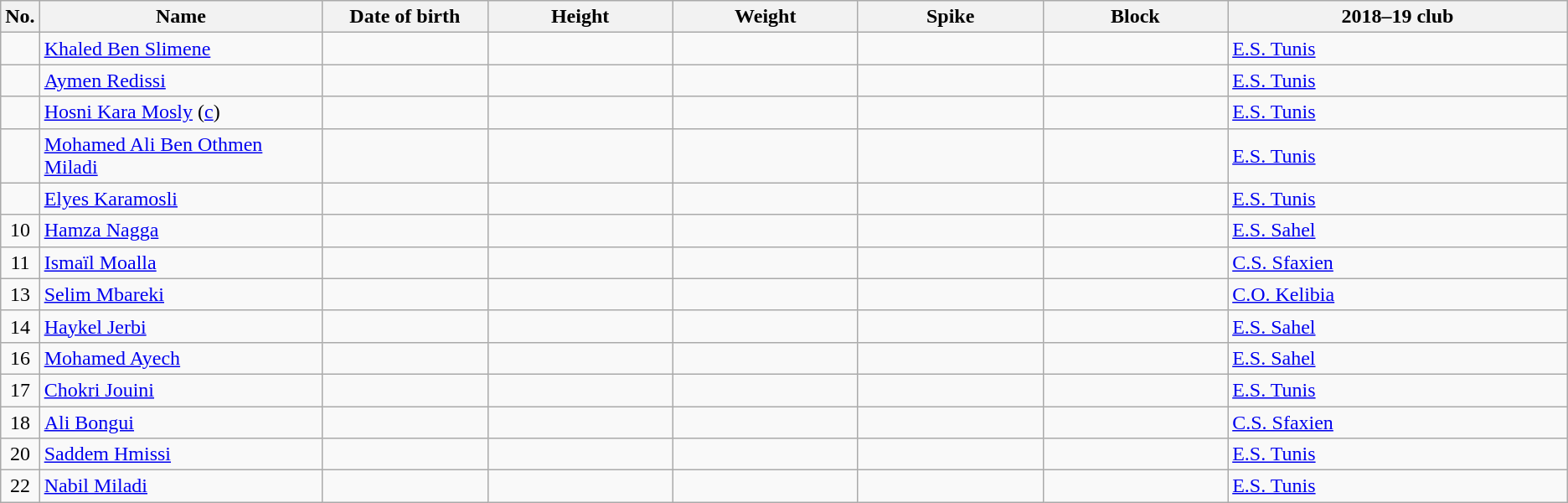<table class="wikitable sortable" style="font-size:100%; text-align:center;">
<tr>
<th>No.</th>
<th style="width:14em">Name</th>
<th style="width:8em">Date of birth</th>
<th style="width:9em">Height</th>
<th style="width:9em">Weight</th>
<th style="width:9em">Spike</th>
<th style="width:9em">Block</th>
<th style="width:17em">2018–19 club</th>
</tr>
<tr>
<td></td>
<td align=left><a href='#'>Khaled Ben Slimene</a></td>
<td align=right></td>
<td></td>
<td></td>
<td></td>
<td></td>
<td align=left> <a href='#'>E.S. Tunis</a></td>
</tr>
<tr>
<td></td>
<td align=left><a href='#'>Aymen Redissi</a></td>
<td align=right></td>
<td></td>
<td></td>
<td></td>
<td></td>
<td align=left> <a href='#'>E.S. Tunis</a></td>
</tr>
<tr>
<td></td>
<td align=left><a href='#'>Hosni Kara Mosly</a> (<a href='#'>c</a>)</td>
<td align="right"></td>
<td></td>
<td></td>
<td></td>
<td></td>
<td align=left> <a href='#'>E.S. Tunis</a></td>
</tr>
<tr>
<td></td>
<td align=left><a href='#'>Mohamed Ali Ben Othmen Miladi</a></td>
<td align=right></td>
<td></td>
<td></td>
<td></td>
<td></td>
<td align=left> <a href='#'>E.S. Tunis</a></td>
</tr>
<tr>
<td></td>
<td align=left><a href='#'>Elyes Karamosli</a></td>
<td align=right></td>
<td></td>
<td></td>
<td></td>
<td></td>
<td align=left> <a href='#'>E.S. Tunis</a></td>
</tr>
<tr>
<td>10</td>
<td align=left><a href='#'>Hamza Nagga</a></td>
<td align=right></td>
<td></td>
<td></td>
<td></td>
<td></td>
<td align=left> <a href='#'>E.S. Sahel</a></td>
</tr>
<tr>
<td>11</td>
<td align=left><a href='#'>Ismaïl Moalla</a></td>
<td align=right></td>
<td></td>
<td></td>
<td></td>
<td></td>
<td align=left> <a href='#'>C.S. Sfaxien</a></td>
</tr>
<tr>
<td>13</td>
<td align=left><a href='#'>Selim Mbareki</a></td>
<td align=right></td>
<td></td>
<td></td>
<td></td>
<td></td>
<td align=left> <a href='#'>C.O. Kelibia</a></td>
</tr>
<tr>
<td>14</td>
<td align=left><a href='#'>Haykel Jerbi</a></td>
<td align=right></td>
<td></td>
<td></td>
<td></td>
<td></td>
<td align=left> <a href='#'>E.S. Sahel</a></td>
</tr>
<tr>
<td>16</td>
<td align=left><a href='#'>Mohamed Ayech</a></td>
<td align=right></td>
<td></td>
<td></td>
<td></td>
<td></td>
<td align=left> <a href='#'>E.S. Sahel</a></td>
</tr>
<tr>
<td>17</td>
<td align=left><a href='#'>Chokri Jouini</a></td>
<td align=right></td>
<td></td>
<td></td>
<td></td>
<td></td>
<td align=left> <a href='#'>E.S. Tunis</a></td>
</tr>
<tr>
<td>18</td>
<td align=left><a href='#'>Ali Bongui</a></td>
<td align=right></td>
<td></td>
<td></td>
<td></td>
<td></td>
<td align=left> <a href='#'>C.S. Sfaxien</a></td>
</tr>
<tr>
<td>20</td>
<td align=left><a href='#'>Saddem Hmissi</a></td>
<td align=right></td>
<td></td>
<td></td>
<td></td>
<td></td>
<td align=left> <a href='#'>E.S. Tunis</a></td>
</tr>
<tr>
<td>22</td>
<td align=left><a href='#'>Nabil Miladi</a></td>
<td align=right></td>
<td></td>
<td></td>
<td></td>
<td></td>
<td align=left> <a href='#'>E.S. Tunis</a></td>
</tr>
</table>
